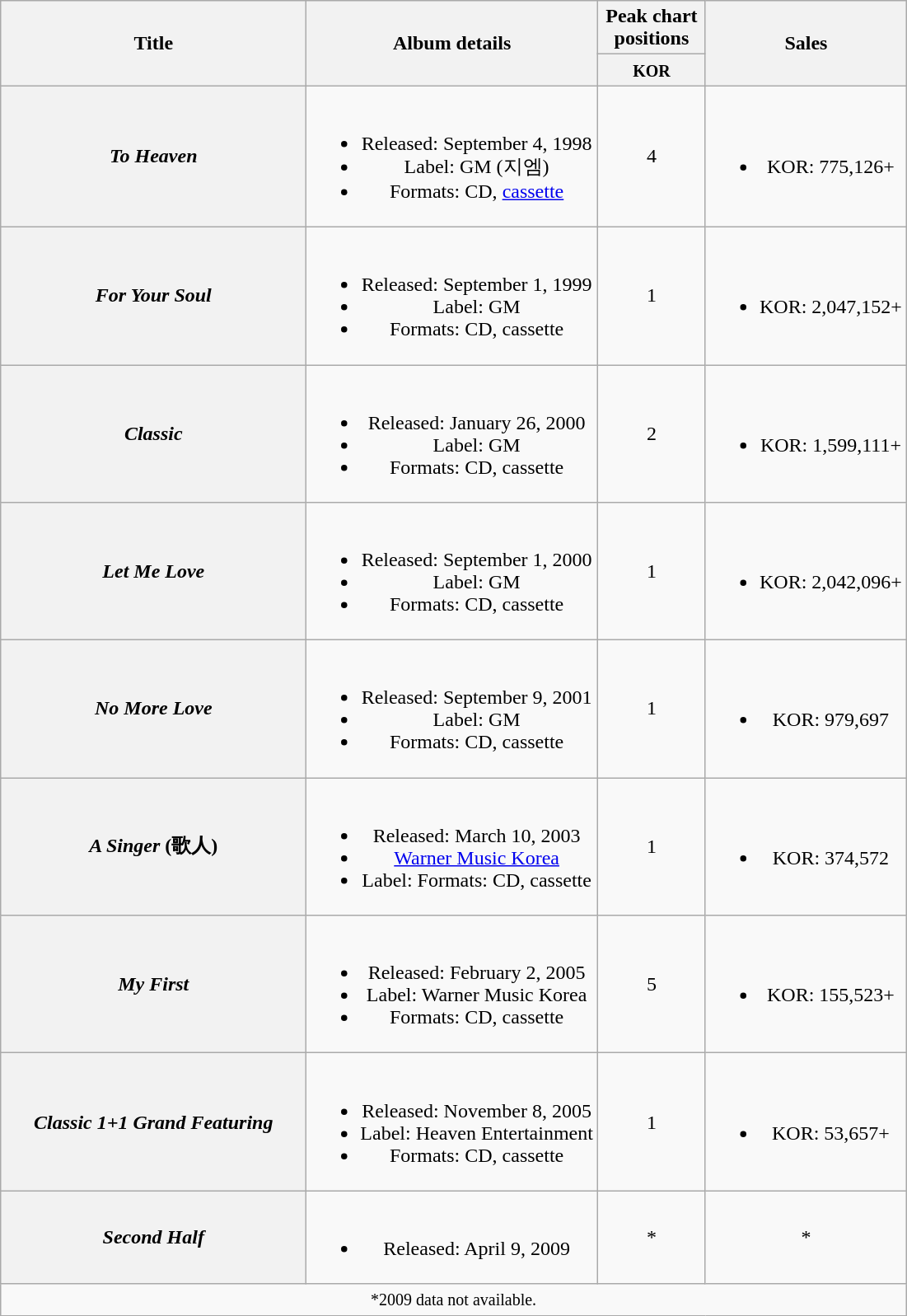<table class="wikitable plainrowheaders" style="text-align:center;">
<tr>
<th scope="col" rowspan="2" style="width:15em;">Title</th>
<th scope="col" rowspan="2">Album details</th>
<th scope="col" colspan="1" style="width:5em;">Peak chart positions</th>
<th scope="col" rowspan="2">Sales</th>
</tr>
<tr>
<th><small>KOR</small><br></th>
</tr>
<tr>
<th scope="row"><em>To Heaven</em></th>
<td><br><ul><li>Released: September 4, 1998</li><li>Label: GM (지엠)</li><li>Formats: CD, <a href='#'>cassette</a></li></ul></td>
<td>4</td>
<td><br><ul><li>KOR: 775,126+</li></ul></td>
</tr>
<tr>
<th scope="row"><em>For Your Soul</em></th>
<td><br><ul><li>Released: September 1, 1999</li><li>Label: GM</li><li>Formats: CD, cassette</li></ul></td>
<td>1</td>
<td><br><ul><li>KOR: 2,047,152+</li></ul></td>
</tr>
<tr>
<th scope="row"><em>Classic</em></th>
<td><br><ul><li>Released: January 26, 2000</li><li>Label: GM</li><li>Formats: CD, cassette</li></ul></td>
<td>2</td>
<td><br><ul><li>KOR: 1,599,111+</li></ul></td>
</tr>
<tr>
<th scope="row"><em>Let Me Love</em></th>
<td><br><ul><li>Released: September 1, 2000</li><li>Label: GM</li><li>Formats: CD, cassette</li></ul></td>
<td>1</td>
<td><br><ul><li>KOR: 2,042,096+</li></ul></td>
</tr>
<tr>
<th scope="row"><em>No More Love</em></th>
<td><br><ul><li>Released: September 9, 2001</li><li>Label: GM</li><li>Formats: CD, cassette</li></ul></td>
<td>1</td>
<td><br><ul><li>KOR: 979,697</li></ul></td>
</tr>
<tr>
<th scope="row"><em>A Singer</em> (歌人)</th>
<td><br><ul><li>Released: March 10, 2003</li><li><a href='#'>Warner Music Korea</a></li><li>Label: Formats: CD, cassette</li></ul></td>
<td>1</td>
<td><br><ul><li>KOR: 374,572</li></ul></td>
</tr>
<tr>
<th scope="row"><em>My First</em></th>
<td><br><ul><li>Released: February 2, 2005</li><li>Label: Warner Music Korea</li><li>Formats: CD, cassette</li></ul></td>
<td>5</td>
<td><br><ul><li>KOR: 155,523+</li></ul></td>
</tr>
<tr>
<th scope="row"><em>Classic 1+1 Grand Featuring</em></th>
<td><br><ul><li>Released: November 8, 2005</li><li>Label: Heaven Entertainment</li><li>Formats: CD, cassette</li></ul></td>
<td>1</td>
<td><br><ul><li>KOR: 53,657+</li></ul></td>
</tr>
<tr>
<th scope="row"><em>Second Half</em></th>
<td><br><ul><li>Released: April 9, 2009</li></ul></td>
<td>*</td>
<td>*</td>
</tr>
<tr>
<td colspan="4" align="center"><small>*2009 data not available.</small></td>
</tr>
</table>
